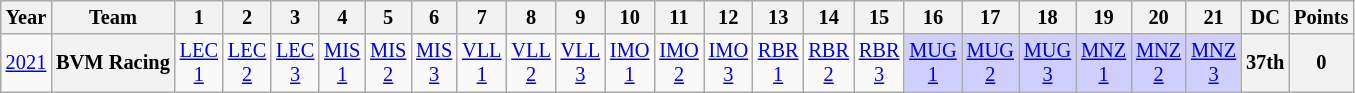<table class="wikitable" style="text-align:center; font-size:85%">
<tr>
<th>Year</th>
<th>Team</th>
<th>1</th>
<th>2</th>
<th>3</th>
<th>4</th>
<th>5</th>
<th>6</th>
<th>7</th>
<th>8</th>
<th>9</th>
<th>10</th>
<th>11</th>
<th>12</th>
<th>13</th>
<th>14</th>
<th>15</th>
<th>16</th>
<th>17</th>
<th>18</th>
<th>19</th>
<th>20</th>
<th>21</th>
<th>DC</th>
<th>Points</th>
</tr>
<tr>
<td><a href='#'>2021</a></td>
<th nowrap>BVM Racing</th>
<td style="background:#;"><a href='#'>LEC<br>1</a></td>
<td style="background:#;"><a href='#'>LEC<br>2</a></td>
<td style="background:#;"><a href='#'>LEC<br>3</a></td>
<td style="background:#;"><a href='#'>MIS<br>1</a></td>
<td style="background:#;"><a href='#'>MIS<br>2</a></td>
<td style="background:#;"><a href='#'>MIS<br>3</a></td>
<td style="background:#;"><a href='#'>VLL<br>1</a></td>
<td style="background:#;"><a href='#'>VLL<br>2</a></td>
<td style="background:#;"><a href='#'>VLL<br>3</a></td>
<td style="background:#;"><a href='#'>IMO<br>1</a></td>
<td style="background:#;"><a href='#'>IMO<br>2</a></td>
<td style="background:#;"><a href='#'>IMO<br>3</a></td>
<td style="background:#;"><a href='#'>RBR<br>1</a></td>
<td style="background:#;"><a href='#'>RBR<br>2</a></td>
<td style="background:#;"><a href='#'>RBR<br>3</a></td>
<td style="background:#CFCFFF;"><a href='#'>MUG<br>1</a><br></td>
<td style="background:#CFCFFF;"><a href='#'>MUG<br>2</a><br></td>
<td style="background:#CFCFFF;"><a href='#'>MUG<br>3</a><br></td>
<td style="background:#CFCFFF;"><a href='#'>MNZ<br>1</a><br></td>
<td style="background:#CFCFFF;"><a href='#'>MNZ<br>2</a><br></td>
<td style="background:#CFCFFF;"><a href='#'>MNZ<br>3</a><br></td>
<th>37th</th>
<th>0</th>
</tr>
</table>
